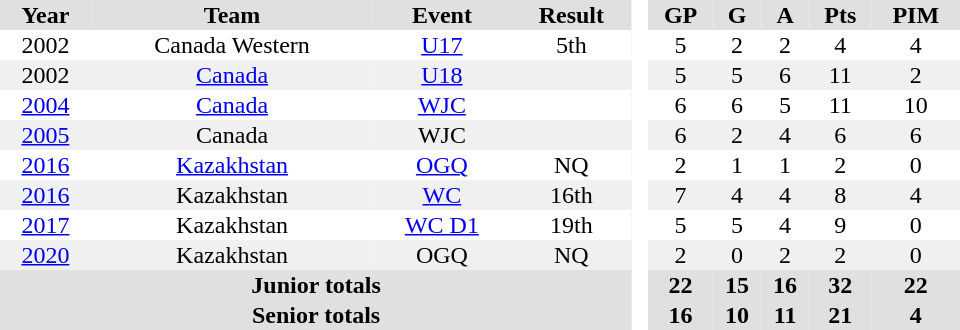<table border="0" cellpadding="1" cellspacing="0" style="text-align:center; width:40em;">
<tr bgcolor="#e0e0e0">
<th>Year</th>
<th>Team</th>
<th>Event</th>
<th>Result</th>
<th rowspan="99" bgcolor="#ffffff"> </th>
<th>GP</th>
<th>G</th>
<th>A</th>
<th>Pts</th>
<th>PIM</th>
</tr>
<tr>
<td 2002 World U-17 Hockey Challenge>2002</td>
<td>Canada Western</td>
<td><a href='#'>U17</a></td>
<td>5th</td>
<td>5</td>
<td>2</td>
<td>2</td>
<td>4</td>
<td>4</td>
</tr>
<tr bgcolor="#f0f0f0">
<td>2002</td>
<td><a href='#'>Canada</a></td>
<td><a href='#'>U18</a></td>
<td></td>
<td>5</td>
<td>5</td>
<td>6</td>
<td>11</td>
<td>2</td>
</tr>
<tr>
<td><a href='#'>2004</a></td>
<td><a href='#'>Canada</a></td>
<td><a href='#'>WJC</a></td>
<td></td>
<td>6</td>
<td>6</td>
<td>5</td>
<td>11</td>
<td>10</td>
</tr>
<tr bgcolor="#f0f0f0">
<td><a href='#'>2005</a></td>
<td>Canada</td>
<td>WJC</td>
<td></td>
<td>6</td>
<td>2</td>
<td>4</td>
<td>6</td>
<td>6</td>
</tr>
<tr>
<td><a href='#'>2016</a></td>
<td><a href='#'>Kazakhstan</a></td>
<td><a href='#'>OGQ</a></td>
<td>NQ</td>
<td>2</td>
<td>1</td>
<td>1</td>
<td>2</td>
<td>0</td>
</tr>
<tr bgcolor="#f0f0f0">
<td><a href='#'>2016</a></td>
<td>Kazakhstan</td>
<td><a href='#'>WC</a></td>
<td>16th</td>
<td>7</td>
<td>4</td>
<td>4</td>
<td>8</td>
<td>4</td>
</tr>
<tr>
<td><a href='#'>2017</a></td>
<td>Kazakhstan</td>
<td><a href='#'>WC D1</a></td>
<td>19th</td>
<td>5</td>
<td>5</td>
<td>4</td>
<td>9</td>
<td>0</td>
</tr>
<tr bgcolor="#f0f0f0">
<td><a href='#'>2020</a></td>
<td>Kazakhstan</td>
<td>OGQ</td>
<td>NQ</td>
<td>2</td>
<td>0</td>
<td>2</td>
<td>2</td>
<td>0</td>
</tr>
<tr bgcolor="#e0e0e0">
<th colspan="4">Junior totals</th>
<th>22</th>
<th>15</th>
<th>16</th>
<th>32</th>
<th>22</th>
</tr>
<tr bgcolor="#e0e0e0">
<th colspan="4">Senior totals</th>
<th>16</th>
<th>10</th>
<th>11</th>
<th>21</th>
<th>4</th>
</tr>
</table>
